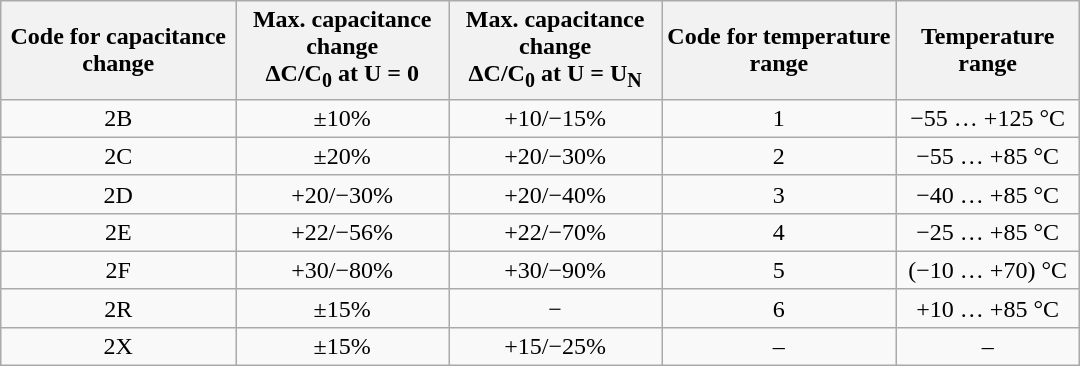<table class="wikitable centered" style="margin:1em auto; text-align:center ;width:45em ">
<tr class="hintergrundfarbe6">
<th>Code for capacitance change</th>
<th>Max. capacitance change<br> ΔC/C<sub>0</sub> at U = 0</th>
<th>Max. capacitance change <br>ΔC/C<sub>0</sub> at U = U<sub>N</sub></th>
<th>Code for temperature range</th>
<th>Temperature range</th>
</tr>
<tr>
<td>2B</td>
<td>±10%</td>
<td>+10/−15%</td>
<td>1</td>
<td>−55 … +125 °C</td>
</tr>
<tr>
<td>2C</td>
<td>±20%</td>
<td>+20/−30%</td>
<td>2</td>
<td>−55 … +85 °C</td>
</tr>
<tr>
<td>2D</td>
<td>+20/−30%</td>
<td>+20/−40%</td>
<td>3</td>
<td>−40 … +85 °C</td>
</tr>
<tr>
<td>2E</td>
<td>+22/−56%</td>
<td>+22/−70%</td>
<td>4</td>
<td>−25 … +85 °C</td>
</tr>
<tr>
<td>2F</td>
<td>+30/−80%</td>
<td>+30/−90%</td>
<td>5</td>
<td>(−10 … +70) °C</td>
</tr>
<tr>
<td>2R</td>
<td>±15%</td>
<td>−</td>
<td>6</td>
<td>+10 … +85 °C</td>
</tr>
<tr>
<td>2X</td>
<td>±15%</td>
<td>+15/−25%</td>
<td>–</td>
<td>–</td>
</tr>
</table>
